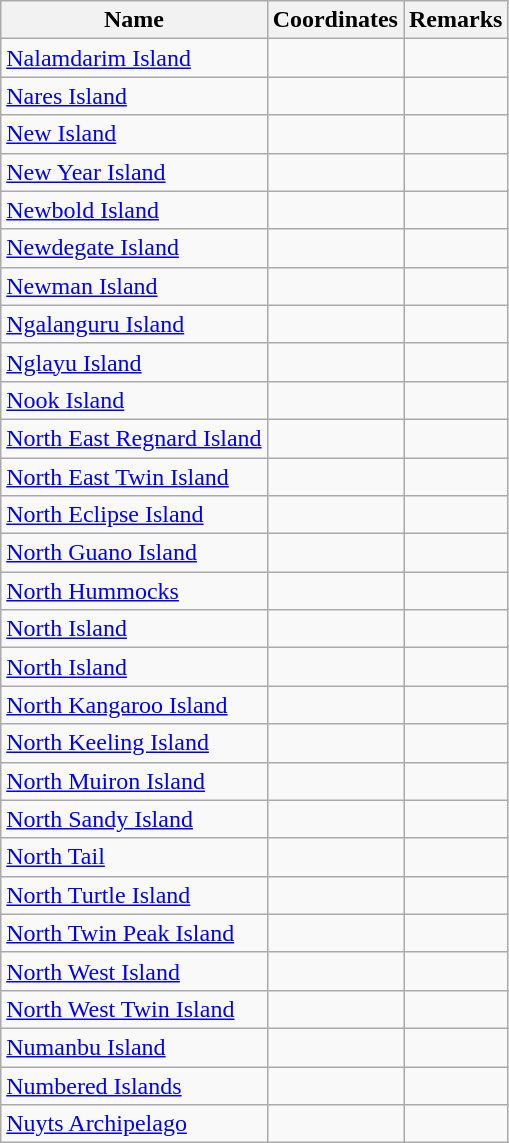<table class="wikitable">
<tr>
<th>Name</th>
<th>Coordinates</th>
<th>Remarks</th>
</tr>
<tr>
<td><a href='#'>Nalamdarim Island</a></td>
<td></td>
<td></td>
</tr>
<tr>
<td><a href='#'>Nares Island</a></td>
<td></td>
<td></td>
</tr>
<tr>
<td><a href='#'>New Island</a></td>
<td></td>
<td></td>
</tr>
<tr>
<td><a href='#'>New Year Island</a></td>
<td></td>
<td></td>
</tr>
<tr>
<td><a href='#'>Newbold Island</a></td>
<td></td>
<td></td>
</tr>
<tr>
<td><a href='#'>Newdegate Island</a></td>
<td></td>
<td></td>
</tr>
<tr>
<td><a href='#'>Newman Island</a></td>
<td></td>
<td></td>
</tr>
<tr>
<td><a href='#'>Ngalanguru Island</a></td>
<td></td>
<td></td>
</tr>
<tr>
<td><a href='#'>Nglayu Island</a></td>
<td></td>
<td></td>
</tr>
<tr>
<td><a href='#'>Nook Island</a></td>
<td></td>
<td></td>
</tr>
<tr>
<td><a href='#'>North East Regnard Island</a></td>
<td></td>
<td></td>
</tr>
<tr>
<td><a href='#'>North East Twin Island</a></td>
<td></td>
<td></td>
</tr>
<tr>
<td><a href='#'>North Eclipse Island</a></td>
<td></td>
<td></td>
</tr>
<tr>
<td><a href='#'>North Guano Island</a></td>
<td></td>
<td></td>
</tr>
<tr>
<td><a href='#'>North Hummocks</a></td>
<td></td>
<td></td>
</tr>
<tr>
<td><a href='#'>North Island</a></td>
<td></td>
<td></td>
</tr>
<tr>
<td><a href='#'>North Island</a></td>
<td></td>
<td></td>
</tr>
<tr>
<td><a href='#'>North Kangaroo Island</a></td>
<td></td>
<td></td>
</tr>
<tr>
<td><a href='#'>North Keeling Island</a></td>
<td></td>
<td></td>
</tr>
<tr>
<td><a href='#'>North Muiron Island</a></td>
<td></td>
<td></td>
</tr>
<tr>
<td><a href='#'>North Sandy Island</a></td>
<td></td>
<td></td>
</tr>
<tr>
<td><a href='#'>North Tail</a></td>
<td></td>
<td></td>
</tr>
<tr>
<td><a href='#'>North Turtle Island</a></td>
<td></td>
<td></td>
</tr>
<tr>
<td><a href='#'>North Twin Peak Island</a></td>
<td></td>
<td></td>
</tr>
<tr>
<td><a href='#'>North West Island</a></td>
<td></td>
<td></td>
</tr>
<tr>
<td><a href='#'>North West Twin Island</a></td>
<td></td>
<td></td>
</tr>
<tr>
<td><a href='#'>Numanbu Island</a></td>
<td></td>
<td></td>
</tr>
<tr>
<td><a href='#'>Numbered Islands</a></td>
<td></td>
<td></td>
</tr>
<tr>
<td><a href='#'>Nuyts Archipelago</a></td>
<td></td>
<td></td>
</tr>
</table>
